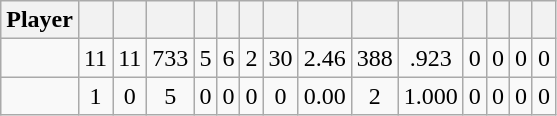<table class="wikitable sortable" style="text-align:center;">
<tr>
<th>Player</th>
<th></th>
<th></th>
<th></th>
<th></th>
<th></th>
<th></th>
<th></th>
<th></th>
<th></th>
<th></th>
<th></th>
<th></th>
<th></th>
<th></th>
</tr>
<tr>
<td style=white-space:nowrap></td>
<td>11</td>
<td>11</td>
<td>733</td>
<td>5</td>
<td>6</td>
<td>2</td>
<td>30</td>
<td>2.46</td>
<td>388</td>
<td>.923</td>
<td>0</td>
<td>0</td>
<td>0</td>
<td>0</td>
</tr>
<tr>
<td style=white-space:nowrap></td>
<td>1</td>
<td>0</td>
<td>5</td>
<td>0</td>
<td>0</td>
<td>0</td>
<td>0</td>
<td>0.00</td>
<td>2</td>
<td>1.000</td>
<td>0</td>
<td>0</td>
<td>0</td>
<td>0</td>
</tr>
</table>
